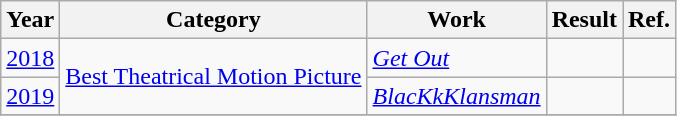<table class="wikitable unsortable">
<tr>
<th>Year</th>
<th>Category</th>
<th>Work</th>
<th>Result</th>
<th>Ref.</th>
</tr>
<tr>
<td><a href='#'>2018</a></td>
<td rowspan="2"><a href='#'>Best Theatrical Motion Picture</a></td>
<td><em><a href='#'>Get Out</a></em></td>
<td></td>
<td></td>
</tr>
<tr>
<td><a href='#'>2019</a></td>
<td><em><a href='#'>BlacKkKlansman</a></em></td>
<td></td>
<td></td>
</tr>
<tr>
</tr>
</table>
